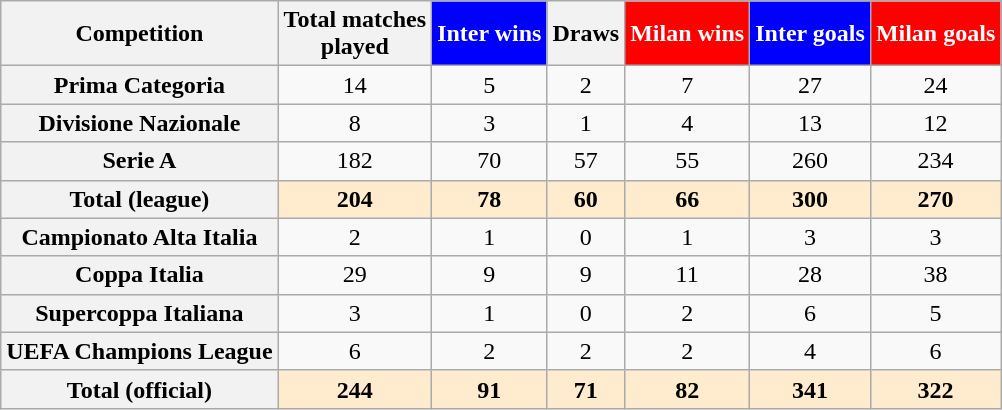<table class="wikitable" style="text-align: center;">
<tr>
<th>Competition</th>
<th>Total matches<br>played</th>
<th style="background:#0000FF; color:#FFFFFF">Inter wins</th>
<th>Draws</th>
<th style="background:#FF0000; color:#FFFFFF">Milan wins</th>
<th style="background:#0000FF; color:#FFFFFF">Inter goals</th>
<th style="background:#FF0000; color:#FFFFFF">Milan goals</th>
</tr>
<tr>
<th>Prima Categoria</th>
<td>14</td>
<td>5</td>
<td>2</td>
<td>7</td>
<td>27</td>
<td>24</td>
</tr>
<tr>
<th>Divisione Nazionale</th>
<td>8</td>
<td>3</td>
<td>1</td>
<td>4</td>
<td>13</td>
<td>12</td>
</tr>
<tr>
<th>Serie A</th>
<td>182</td>
<td>70</td>
<td>57</td>
<td>55</td>
<td>260</td>
<td>234</td>
</tr>
<tr style="background:blanchedalmond;">
<th>Total (league)</th>
<td><strong>204</strong></td>
<td><strong>78</strong></td>
<td><strong>60</strong></td>
<td><strong>66</strong></td>
<td><strong>300</strong></td>
<td><strong>270</strong></td>
</tr>
<tr>
<th>Campionato Alta Italia</th>
<td>2</td>
<td>1</td>
<td>0</td>
<td>1</td>
<td>3</td>
<td>3</td>
</tr>
<tr>
<th>Coppa Italia</th>
<td>29</td>
<td>9</td>
<td>9</td>
<td>11</td>
<td>28</td>
<td>38</td>
</tr>
<tr>
<th>Supercoppa Italiana</th>
<td>3</td>
<td>1</td>
<td>0</td>
<td>2</td>
<td>6</td>
<td>5</td>
</tr>
<tr>
<th>UEFA Champions League</th>
<td>6</td>
<td>2</td>
<td>2</td>
<td>2</td>
<td>4</td>
<td>6</td>
</tr>
<tr style="background:blanchedalmond;">
<th>Total (official)</th>
<td><strong>244</strong></td>
<td><strong>91</strong></td>
<td><strong>71</strong></td>
<td><strong>82</strong></td>
<td><strong>341</strong></td>
<td><strong>322</strong></td>
</tr>
</table>
